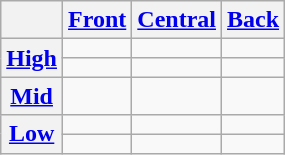<table class="wikitable" style="text-align:center;">
<tr>
<th></th>
<th><a href='#'>Front</a></th>
<th><a href='#'>Central</a></th>
<th><a href='#'>Back</a></th>
</tr>
<tr>
<th rowspan="2"><a href='#'>High</a></th>
<td></td>
<td></td>
<td></td>
</tr>
<tr>
<td> </td>
<td></td>
<td></td>
</tr>
<tr>
<th><a href='#'>Mid</a></th>
<td></td>
<td></td>
<td></td>
</tr>
<tr>
<th rowspan="2"><a href='#'>Low</a></th>
<td></td>
<td> </td>
<td></td>
</tr>
<tr>
<td></td>
<td></td>
<td></td>
</tr>
</table>
